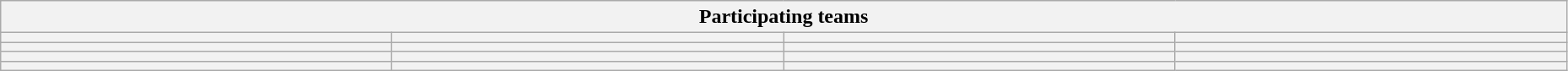<table class="wikitable" style="width:98%;">
<tr>
<th colspan=4>Participating teams</th>
</tr>
<tr>
<th width=25%></th>
<th width=25%></th>
<th width=25%></th>
<th width=25%></th>
</tr>
<tr>
<th></th>
<th></th>
<th></th>
<th></th>
</tr>
<tr>
<th></th>
<th></th>
<th></th>
<th></th>
</tr>
<tr>
<th></th>
<th></th>
<th></th>
<th></th>
</tr>
</table>
